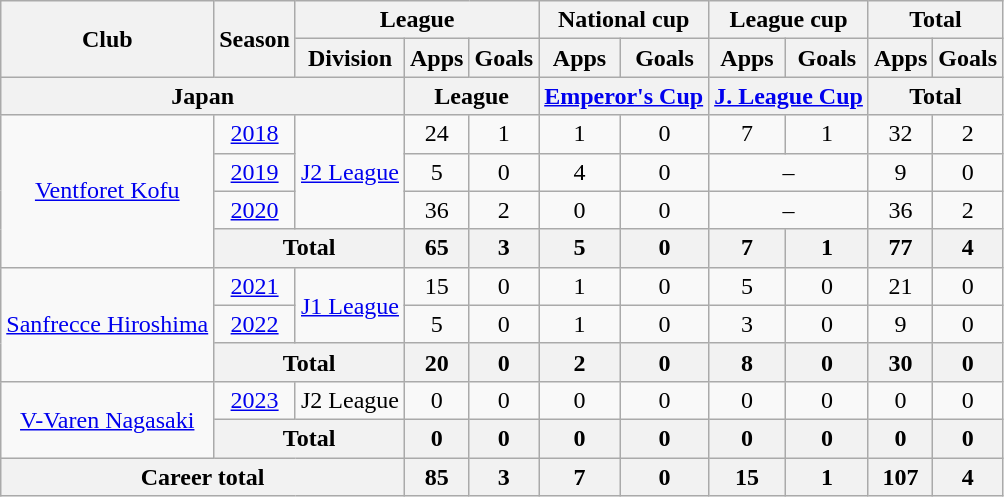<table class="wikitable" style="text-align:center">
<tr>
<th rowspan=2>Club</th>
<th rowspan=2>Season</th>
<th colspan=3>League</th>
<th colspan=2>National cup</th>
<th colspan=2>League cup</th>
<th colspan=2>Total</th>
</tr>
<tr>
<th>Division</th>
<th>Apps</th>
<th>Goals</th>
<th>Apps</th>
<th>Goals</th>
<th>Apps</th>
<th>Goals</th>
<th>Apps</th>
<th>Goals</th>
</tr>
<tr>
<th colspan=3>Japan</th>
<th colspan=2>League</th>
<th colspan=2><a href='#'>Emperor's Cup</a></th>
<th colspan=2><a href='#'>J. League Cup</a></th>
<th colspan=2>Total</th>
</tr>
<tr>
<td rowspan="4"><a href='#'>Ventforet Kofu</a></td>
<td><a href='#'>2018</a></td>
<td rowspan="3"><a href='#'>J2 League</a></td>
<td>24</td>
<td>1</td>
<td>1</td>
<td>0</td>
<td>7</td>
<td>1</td>
<td>32</td>
<td>2</td>
</tr>
<tr>
<td><a href='#'>2019</a></td>
<td>5</td>
<td>0</td>
<td>4</td>
<td>0</td>
<td colspan="2">–</td>
<td>9</td>
<td>0</td>
</tr>
<tr>
<td><a href='#'>2020</a></td>
<td>36</td>
<td>2</td>
<td>0</td>
<td>0</td>
<td colspan="2">–</td>
<td>36</td>
<td>2</td>
</tr>
<tr>
<th colspan="2">Total</th>
<th>65</th>
<th>3</th>
<th>5</th>
<th>0</th>
<th>7</th>
<th>1</th>
<th>77</th>
<th>4</th>
</tr>
<tr>
<td rowspan="3"><a href='#'>Sanfrecce Hiroshima</a></td>
<td><a href='#'>2021</a></td>
<td rowspan="2"><a href='#'>J1 League</a></td>
<td>15</td>
<td>0</td>
<td>1</td>
<td>0</td>
<td>5</td>
<td>0</td>
<td>21</td>
<td>0</td>
</tr>
<tr>
<td><a href='#'>2022</a></td>
<td>5</td>
<td>0</td>
<td>1</td>
<td>0</td>
<td>3</td>
<td>0</td>
<td>9</td>
<td>0</td>
</tr>
<tr>
<th colspan="2">Total</th>
<th>20</th>
<th>0</th>
<th>2</th>
<th>0</th>
<th>8</th>
<th>0</th>
<th>30</th>
<th>0</th>
</tr>
<tr>
<td rowspan="2"><a href='#'>V-Varen Nagasaki</a></td>
<td><a href='#'>2023</a></td>
<td>J2 League</td>
<td>0</td>
<td>0</td>
<td>0</td>
<td>0</td>
<td>0</td>
<td>0</td>
<td>0</td>
<td>0</td>
</tr>
<tr>
<th colspan="2">Total</th>
<th>0</th>
<th>0</th>
<th>0</th>
<th>0</th>
<th>0</th>
<th>0</th>
<th>0</th>
<th>0</th>
</tr>
<tr>
<th colspan=3>Career total</th>
<th>85</th>
<th>3</th>
<th>7</th>
<th>0</th>
<th>15</th>
<th>1</th>
<th>107</th>
<th>4</th>
</tr>
</table>
